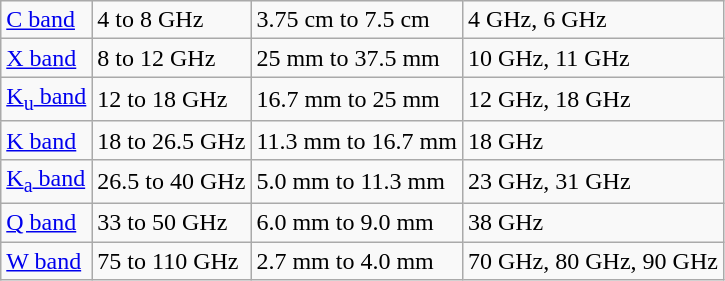<table class="wikitable nowrap">
<tr>
<td><a href='#'>C band</a></td>
<td>4 to 8 GHz</td>
<td>3.75 cm to 7.5 cm</td>
<td style="white-space:normal;">4 GHz, 6 GHz</td>
</tr>
<tr>
<td><a href='#'>X band</a></td>
<td>8 to 12 GHz</td>
<td>25 mm to 37.5 mm</td>
<td style="white-space:normal;">10 GHz,  11 GHz</td>
</tr>
<tr>
<td><a href='#'>K<sub>u</sub> band</a></td>
<td>12 to 18 GHz</td>
<td>16.7 mm to 25 mm</td>
<td style="white-space:normal;">12 GHz, 18 GHz</td>
</tr>
<tr>
<td><a href='#'>K band</a></td>
<td>18 to 26.5 GHz</td>
<td>11.3 mm to 16.7 mm</td>
<td style="white-space:normal;">18 GHz</td>
</tr>
<tr>
<td><a href='#'>K<sub>a</sub> band</a></td>
<td>26.5 to 40 GHz</td>
<td>5.0 mm to 11.3 mm</td>
<td style="white-space:normal;">23 GHz, 31 GHz</td>
</tr>
<tr>
<td><a href='#'>Q band</a></td>
<td>33 to 50 GHz</td>
<td>6.0 mm to 9.0 mm</td>
<td style="white-space:normal;">38 GHz</td>
</tr>
<tr>
<td><a href='#'>W band</a></td>
<td>75 to 110 GHz</td>
<td>2.7 mm to 4.0 mm</td>
<td style="white-space:normal;">70 GHz, 80 GHz, 90 GHz</td>
</tr>
</table>
